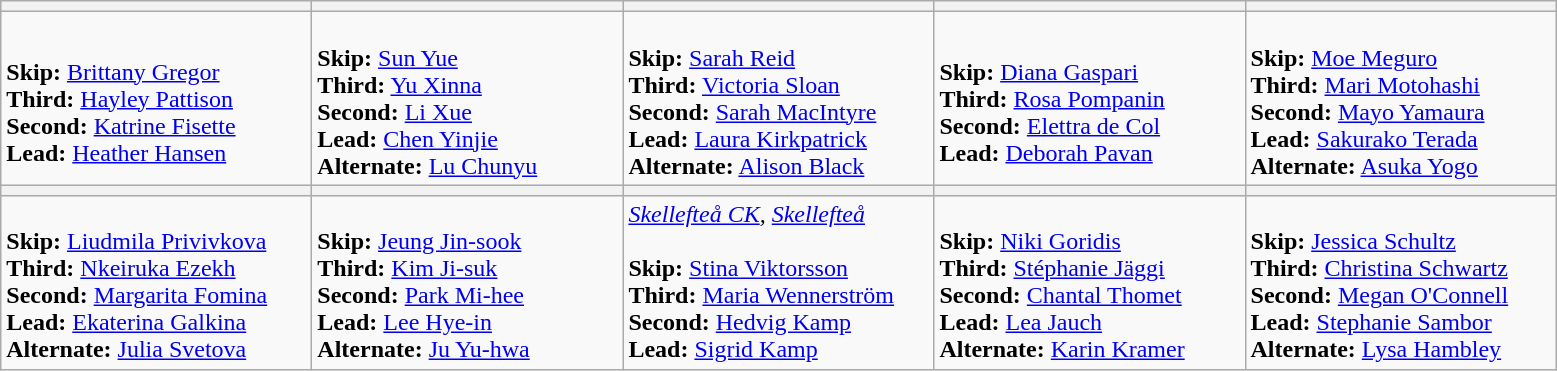<table class="wikitable">
<tr>
<th width=200></th>
<th width=200></th>
<th width=200></th>
<th width=200></th>
<th width=200></th>
</tr>
<tr>
<td><br><strong>Skip:</strong> <a href='#'>Brittany Gregor</a><br>
<strong>Third:</strong> <a href='#'>Hayley Pattison</a><br>
<strong>Second:</strong> <a href='#'>Katrine Fisette</a><br>
<strong>Lead:</strong> <a href='#'>Heather Hansen</a></td>
<td><br><strong>Skip:</strong> <a href='#'>Sun Yue</a><br>
<strong>Third:</strong> <a href='#'>Yu Xinna</a><br>
<strong>Second:</strong> <a href='#'>Li Xue</a><br>
<strong>Lead:</strong> <a href='#'>Chen Yinjie</a><br>
<strong>Alternate:</strong> <a href='#'>Lu Chunyu</a></td>
<td><br><strong>Skip:</strong> <a href='#'>Sarah Reid</a><br>
<strong>Third:</strong> <a href='#'>Victoria Sloan</a><br>
<strong>Second:</strong> <a href='#'>Sarah MacIntyre</a><br>
<strong>Lead:</strong> <a href='#'>Laura Kirkpatrick</a><br>
<strong>Alternate:</strong> <a href='#'>Alison Black</a></td>
<td><br><strong>Skip:</strong> <a href='#'>Diana Gaspari</a><br>
<strong>Third:</strong> <a href='#'>Rosa Pompanin</a><br>
<strong>Second:</strong> <a href='#'>Elettra de Col</a><br>
<strong>Lead:</strong> <a href='#'>Deborah Pavan</a></td>
<td><br><strong>Skip:</strong> <a href='#'>Moe Meguro</a><br>
<strong>Third:</strong> <a href='#'>Mari Motohashi</a><br>
<strong>Second:</strong> <a href='#'>Mayo Yamaura</a><br>
<strong>Lead:</strong> <a href='#'>Sakurako Terada</a><br>
<strong>Alternate:</strong> <a href='#'>Asuka Yogo</a></td>
</tr>
<tr>
<th width=200></th>
<th width=200></th>
<th width=200></th>
<th width=200></th>
<th width=200></th>
</tr>
<tr>
<td><br><strong>Skip:</strong> <a href='#'>Liudmila Privivkova</a><br>
<strong>Third:</strong> <a href='#'>Nkeiruka Ezekh</a><br>
<strong>Second:</strong> <a href='#'>Margarita Fomina</a><br>
<strong>Lead:</strong> <a href='#'>Ekaterina Galkina</a><br>
<strong>Alternate:</strong> <a href='#'>Julia Svetova</a></td>
<td><br><strong>Skip:</strong> <a href='#'>Jeung Jin-sook</a><br>
<strong>Third:</strong> <a href='#'>Kim Ji-suk</a><br>
<strong>Second:</strong> <a href='#'>Park Mi-hee</a><br>
<strong>Lead:</strong> <a href='#'>Lee Hye-in</a><br>
<strong>Alternate:</strong> <a href='#'>Ju Yu-hwa</a></td>
<td><em><a href='#'>Skellefteå CK</a>, <a href='#'>Skellefteå</a></em><br><br><strong>Skip:</strong> <a href='#'>Stina Viktorsson</a><br>
<strong>Third:</strong> <a href='#'>Maria Wennerström</a><br>
<strong>Second:</strong> <a href='#'>Hedvig Kamp</a><br>
<strong>Lead:</strong> <a href='#'>Sigrid Kamp</a></td>
<td><br><strong>Skip:</strong> <a href='#'>Niki Goridis</a><br>
<strong>Third:</strong> <a href='#'>Stéphanie Jäggi</a><br>
<strong>Second:</strong> <a href='#'>Chantal Thomet</a><br>
<strong>Lead:</strong> <a href='#'>Lea Jauch</a><br>
<strong>Alternate:</strong> <a href='#'>Karin Kramer</a></td>
<td><br><strong>Skip:</strong> <a href='#'>Jessica Schultz</a><br>
<strong>Third:</strong> <a href='#'>Christina Schwartz</a><br>
<strong>Second:</strong> <a href='#'>Megan O'Connell</a><br>
<strong>Lead:</strong> <a href='#'>Stephanie Sambor</a><br>
<strong>Alternate:</strong> <a href='#'>Lysa Hambley</a></td>
</tr>
</table>
